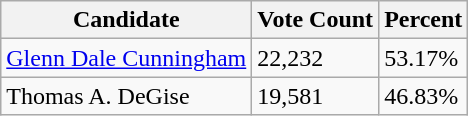<table class="wikitable" border="1">
<tr>
<th>Candidate</th>
<th>Vote Count</th>
<th>Percent</th>
</tr>
<tr>
<td><a href='#'>Glenn Dale Cunningham</a></td>
<td>22,232</td>
<td>53.17%</td>
</tr>
<tr>
<td>Thomas A. DeGise</td>
<td>19,581</td>
<td>46.83%</td>
</tr>
</table>
